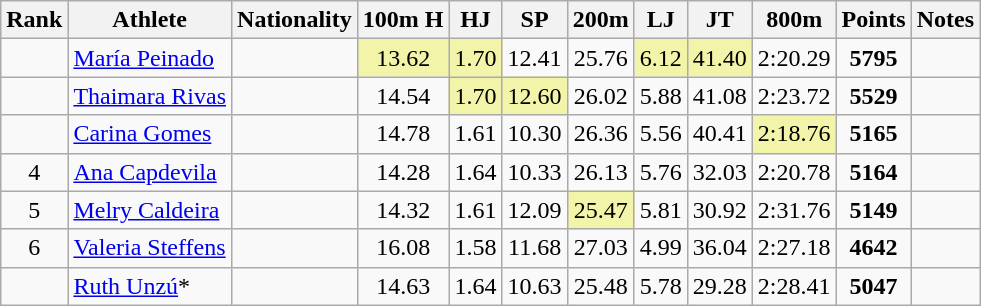<table class="wikitable sortable" style=" text-align:center;">
<tr>
<th>Rank</th>
<th>Athlete</th>
<th>Nationality</th>
<th>100m H</th>
<th>HJ</th>
<th>SP</th>
<th>200m</th>
<th>LJ</th>
<th>JT</th>
<th>800m</th>
<th>Points</th>
<th>Notes</th>
</tr>
<tr>
<td></td>
<td align=left><a href='#'>María Peinado</a></td>
<td align=left></td>
<td bgcolor=#F2F5A9>13.62</td>
<td bgcolor=#F2F5A9>1.70</td>
<td>12.41</td>
<td>25.76</td>
<td bgcolor=#F2F5A9>6.12</td>
<td bgcolor=#F2F5A9>41.40</td>
<td>2:20.29</td>
<td><strong>5795</strong></td>
<td></td>
</tr>
<tr>
<td></td>
<td align=left><a href='#'>Thaimara Rivas</a></td>
<td align=left></td>
<td>14.54</td>
<td bgcolor=#F2F5A9>1.70</td>
<td bgcolor=#F2F5A9>12.60</td>
<td>26.02</td>
<td>5.88</td>
<td>41.08</td>
<td>2:23.72</td>
<td><strong>5529</strong></td>
<td></td>
</tr>
<tr>
<td></td>
<td align=left><a href='#'>Carina Gomes</a></td>
<td align=left></td>
<td>14.78</td>
<td>1.61</td>
<td>10.30</td>
<td>26.36</td>
<td>5.56</td>
<td>40.41</td>
<td bgcolor=#F2F5A9>2:18.76</td>
<td><strong>5165</strong></td>
<td></td>
</tr>
<tr>
<td>4</td>
<td align=left><a href='#'>Ana Capdevila</a></td>
<td align=left></td>
<td>14.28</td>
<td>1.64</td>
<td>10.33</td>
<td>26.13</td>
<td>5.76</td>
<td>32.03</td>
<td>2:20.78</td>
<td><strong>5164</strong></td>
<td></td>
</tr>
<tr>
<td>5</td>
<td align=left><a href='#'>Melry Caldeira</a></td>
<td align=left></td>
<td>14.32</td>
<td>1.61</td>
<td>12.09</td>
<td bgcolor=#F2F5A9>25.47</td>
<td>5.81</td>
<td>30.92</td>
<td>2:31.76</td>
<td><strong>5149</strong></td>
<td></td>
</tr>
<tr>
<td>6</td>
<td align=left><a href='#'>Valeria Steffens</a></td>
<td align=left></td>
<td>16.08</td>
<td>1.58</td>
<td>11.68</td>
<td>27.03</td>
<td>4.99</td>
<td>36.04</td>
<td>2:27.18</td>
<td><strong>4642</strong></td>
<td></td>
</tr>
<tr>
<td></td>
<td align=left><a href='#'>Ruth Unzú</a>*</td>
<td align=left></td>
<td>14.63</td>
<td>1.64</td>
<td>10.63</td>
<td>25.48</td>
<td>5.78</td>
<td>29.28</td>
<td>2:28.41</td>
<td><strong>5047</strong></td>
<td></td>
</tr>
</table>
